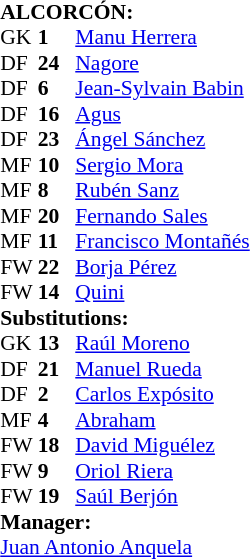<table style="font-size: 90%" cellspacing="0" cellpadding="0" align="center">
<tr>
<td colspan=4><strong>ALCORCÓN:</strong></td>
</tr>
<tr>
<th width=25></th>
<th width=25></th>
</tr>
<tr>
<td>GK</td>
<td><strong>1</strong></td>
<td> <a href='#'>Manu Herrera</a></td>
<td></td>
</tr>
<tr>
<td>DF</td>
<td><strong>24</strong></td>
<td> <a href='#'>Nagore</a></td>
</tr>
<tr>
<td>DF</td>
<td><strong>6</strong></td>
<td> <a href='#'>Jean-Sylvain Babin</a></td>
</tr>
<tr>
<td>DF</td>
<td><strong>16</strong></td>
<td> <a href='#'>Agus</a></td>
</tr>
<tr>
<td>DF</td>
<td><strong>23</strong></td>
<td> <a href='#'>Ángel Sánchez</a></td>
</tr>
<tr>
<td>MF</td>
<td><strong>10</strong></td>
<td> <a href='#'>Sergio Mora</a></td>
</tr>
<tr>
<td>MF</td>
<td><strong>8</strong></td>
<td> <a href='#'>Rubén Sanz</a></td>
</tr>
<tr>
<td>MF</td>
<td><strong>20</strong></td>
<td> <a href='#'>Fernando Sales</a></td>
<td></td>
<td></td>
</tr>
<tr>
<td>MF</td>
<td><strong>11</strong></td>
<td> <a href='#'>Francisco Montañés</a></td>
</tr>
<tr>
<td>FW</td>
<td><strong>22</strong></td>
<td> <a href='#'>Borja Pérez</a></td>
<td></td>
<td></td>
</tr>
<tr>
<td>FW</td>
<td><strong>14</strong></td>
<td> <a href='#'>Quini</a></td>
<td></td>
<td></td>
</tr>
<tr>
<td colspan=3><strong>Substitutions:</strong></td>
</tr>
<tr>
<td>GK</td>
<td><strong>13</strong></td>
<td> <a href='#'>Raúl Moreno</a></td>
</tr>
<tr>
<td>DF</td>
<td><strong>21</strong></td>
<td> <a href='#'>Manuel Rueda</a></td>
</tr>
<tr>
<td>DF</td>
<td><strong>2</strong></td>
<td> <a href='#'>Carlos Expósito</a></td>
</tr>
<tr>
<td>MF</td>
<td><strong>4</strong></td>
<td> <a href='#'>Abraham</a></td>
</tr>
<tr>
<td>FW</td>
<td><strong>18</strong></td>
<td> <a href='#'>David Miguélez</a></td>
<td></td>
<td></td>
</tr>
<tr>
<td>FW</td>
<td><strong>9</strong></td>
<td> <a href='#'>Oriol Riera</a></td>
<td></td>
<td></td>
</tr>
<tr>
<td>FW</td>
<td><strong>19</strong></td>
<td> <a href='#'>Saúl Berjón</a></td>
<td></td>
<td></td>
</tr>
<tr>
<td colspan=3><strong>Manager:</strong></td>
</tr>
<tr>
<td colspan=3> <a href='#'>Juan Antonio Anquela</a></td>
</tr>
</table>
